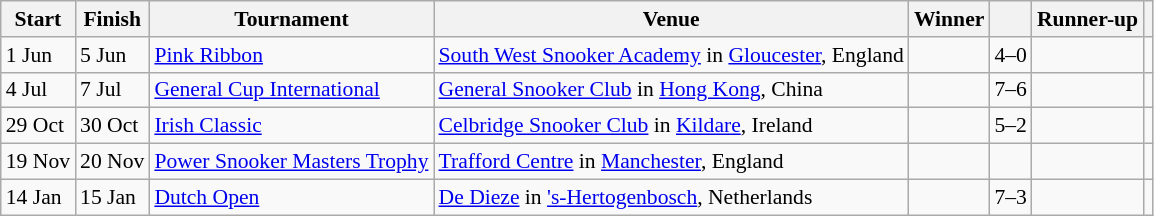<table class="wikitable" style="font-size: 90%">
<tr>
<th>Start</th>
<th>Finish</th>
<th>Tournament</th>
<th>Venue</th>
<th>Winner</th>
<th></th>
<th>Runner-up</th>
<th></th>
</tr>
<tr>
<td>1 Jun</td>
<td>5 Jun</td>
<td><a href='#'>Pink Ribbon</a></td>
<td><a href='#'>South West Snooker Academy</a> in <a href='#'>Gloucester</a>, England</td>
<td></td>
<td style="text-align:center;">4–0</td>
<td></td>
<td style="text-align:center;"></td>
</tr>
<tr>
<td>4 Jul</td>
<td>7 Jul</td>
<td><a href='#'>General Cup International</a></td>
<td><a href='#'>General Snooker Club</a> in <a href='#'>Hong Kong</a>, China</td>
<td></td>
<td style="text-align:center;">7–6</td>
<td></td>
<td style="text-align:center;"></td>
</tr>
<tr>
<td>29 Oct</td>
<td>30 Oct</td>
<td><a href='#'>Irish Classic</a></td>
<td><a href='#'>Celbridge Snooker Club</a> in <a href='#'>Kildare</a>, Ireland</td>
<td></td>
<td style="text-align:center;">5–2</td>
<td></td>
<td style="text-align:center;"></td>
</tr>
<tr>
<td>19 Nov</td>
<td>20 Nov</td>
<td><a href='#'>Power Snooker Masters Trophy</a></td>
<td><a href='#'>Trafford Centre</a> in <a href='#'>Manchester</a>, England</td>
<td></td>
<td style="text-align:center;"></td>
<td></td>
<td style="text-align:center;"></td>
</tr>
<tr>
<td>14 Jan</td>
<td>15 Jan</td>
<td><a href='#'>Dutch Open</a></td>
<td><a href='#'>De Dieze</a> in <a href='#'>'s-Hertogenbosch</a>, Netherlands</td>
<td></td>
<td style="text-align:center;">7–3</td>
<td></td>
<td style="text-align:center;"></td>
</tr>
</table>
